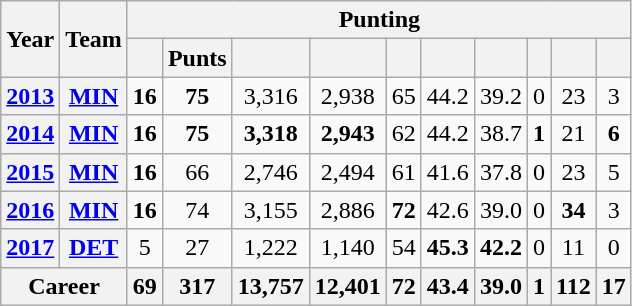<table class=wikitable style="text-align:center;">
<tr>
<th rowspan="2">Year</th>
<th rowspan="2">Team</th>
<th colspan="10">Punting</th>
</tr>
<tr>
<th></th>
<th>Punts</th>
<th></th>
<th></th>
<th></th>
<th></th>
<th></th>
<th></th>
<th></th>
<th></th>
</tr>
<tr>
<th><a href='#'>2013</a></th>
<th><a href='#'>MIN</a></th>
<td><strong>16</strong></td>
<td><strong>75</strong></td>
<td>3,316</td>
<td>2,938</td>
<td>65</td>
<td>44.2</td>
<td>39.2</td>
<td>0</td>
<td>23</td>
<td>3</td>
</tr>
<tr>
<th><a href='#'>2014</a></th>
<th><a href='#'>MIN</a></th>
<td><strong>16</strong></td>
<td><strong>75</strong></td>
<td><strong>3,318</strong></td>
<td><strong>2,943</strong></td>
<td>62</td>
<td>44.2</td>
<td>38.7</td>
<td><strong>1</strong></td>
<td>21</td>
<td><strong>6</strong></td>
</tr>
<tr>
<th><a href='#'>2015</a></th>
<th><a href='#'>MIN</a></th>
<td><strong>16</strong></td>
<td>66</td>
<td>2,746</td>
<td>2,494</td>
<td>61</td>
<td>41.6</td>
<td>37.8</td>
<td>0</td>
<td>23</td>
<td>5</td>
</tr>
<tr>
<th><a href='#'>2016</a></th>
<th><a href='#'>MIN</a></th>
<td><strong>16</strong></td>
<td>74</td>
<td>3,155</td>
<td>2,886</td>
<td><strong>72</strong></td>
<td>42.6</td>
<td>39.0</td>
<td>0</td>
<td><strong>34</strong></td>
<td>3</td>
</tr>
<tr>
<th><a href='#'>2017</a></th>
<th><a href='#'>DET</a></th>
<td>5</td>
<td>27</td>
<td>1,222</td>
<td>1,140</td>
<td>54</td>
<td><strong>45.3</strong></td>
<td><strong>42.2</strong></td>
<td>0</td>
<td>11</td>
<td>0</td>
</tr>
<tr>
<th colspan="2">Career</th>
<th>69</th>
<th>317</th>
<th>13,757</th>
<th>12,401</th>
<th>72</th>
<th>43.4</th>
<th>39.0</th>
<th>1</th>
<th>112</th>
<th>17</th>
</tr>
</table>
